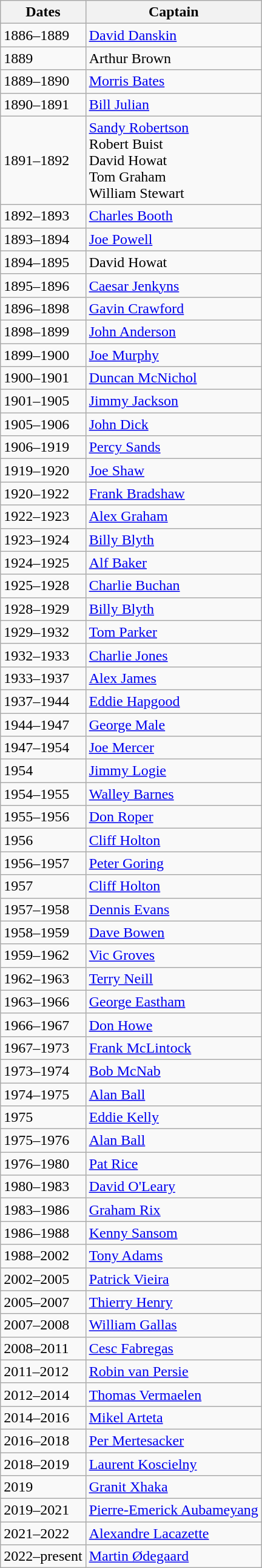<table class="wikitable">
<tr>
<th>Dates</th>
<th>Captain</th>
</tr>
<tr>
<td>1886–1889</td>
<td> <a href='#'>David Danskin</a></td>
</tr>
<tr>
<td>1889</td>
<td> Arthur Brown</td>
</tr>
<tr>
<td>1889–1890</td>
<td> <a href='#'>Morris Bates</a></td>
</tr>
<tr>
<td>1890–1891</td>
<td> <a href='#'>Bill Julian</a></td>
</tr>
<tr>
<td>1891–1892</td>
<td> <a href='#'>Sandy Robertson</a><br> Robert Buist<br> David Howat<br> Tom Graham<br> William Stewart</td>
</tr>
<tr>
<td>1892–1893</td>
<td> <a href='#'>Charles Booth</a></td>
</tr>
<tr>
<td>1893–1894</td>
<td> <a href='#'>Joe Powell</a></td>
</tr>
<tr>
<td>1894–1895</td>
<td> David Howat</td>
</tr>
<tr>
<td>1895–1896</td>
<td> <a href='#'>Caesar Jenkyns</a></td>
</tr>
<tr>
<td>1896–1898</td>
<td> <a href='#'>Gavin Crawford</a></td>
</tr>
<tr>
<td>1898–1899</td>
<td> <a href='#'>John Anderson</a></td>
</tr>
<tr>
<td>1899–1900</td>
<td> <a href='#'>Joe Murphy</a></td>
</tr>
<tr>
<td>1900–1901</td>
<td> <a href='#'>Duncan McNichol</a></td>
</tr>
<tr>
<td>1901–1905</td>
<td> <a href='#'>Jimmy Jackson</a></td>
</tr>
<tr>
<td>1905–1906</td>
<td> <a href='#'>John Dick</a></td>
</tr>
<tr>
<td>1906–1919</td>
<td> <a href='#'>Percy Sands</a></td>
</tr>
<tr>
<td>1919–1920</td>
<td> <a href='#'>Joe Shaw</a></td>
</tr>
<tr>
<td>1920–1922</td>
<td> <a href='#'>Frank Bradshaw</a></td>
</tr>
<tr>
<td>1922–1923</td>
<td> <a href='#'>Alex Graham</a></td>
</tr>
<tr>
<td>1923–1924</td>
<td> <a href='#'>Billy Blyth</a></td>
</tr>
<tr>
<td>1924–1925</td>
<td> <a href='#'>Alf Baker</a></td>
</tr>
<tr>
<td>1925–1928</td>
<td> <a href='#'>Charlie Buchan</a></td>
</tr>
<tr>
<td>1928–1929</td>
<td> <a href='#'>Billy Blyth</a></td>
</tr>
<tr>
<td>1929–1932</td>
<td> <a href='#'>Tom Parker</a></td>
</tr>
<tr>
<td>1932–1933</td>
<td> <a href='#'>Charlie Jones</a></td>
</tr>
<tr>
<td>1933–1937</td>
<td> <a href='#'>Alex James</a></td>
</tr>
<tr>
<td>1937–1944</td>
<td> <a href='#'>Eddie Hapgood</a></td>
</tr>
<tr>
<td>1944–1947</td>
<td> <a href='#'>George Male</a></td>
</tr>
<tr>
<td>1947–1954</td>
<td> <a href='#'>Joe Mercer</a></td>
</tr>
<tr>
<td>1954</td>
<td> <a href='#'>Jimmy Logie</a></td>
</tr>
<tr>
<td>1954–1955</td>
<td> <a href='#'>Walley Barnes</a></td>
</tr>
<tr>
<td>1955–1956</td>
<td> <a href='#'>Don Roper</a></td>
</tr>
<tr>
<td>1956</td>
<td> <a href='#'>Cliff Holton</a></td>
</tr>
<tr>
<td>1956–1957</td>
<td> <a href='#'>Peter Goring</a></td>
</tr>
<tr>
<td>1957</td>
<td> <a href='#'>Cliff Holton</a></td>
</tr>
<tr>
<td>1957–1958</td>
<td> <a href='#'>Dennis Evans</a></td>
</tr>
<tr>
<td>1958–1959</td>
<td> <a href='#'>Dave Bowen</a></td>
</tr>
<tr>
<td>1959–1962</td>
<td> <a href='#'>Vic Groves</a></td>
</tr>
<tr>
<td>1962–1963</td>
<td> <a href='#'>Terry Neill</a></td>
</tr>
<tr>
<td>1963–1966</td>
<td> <a href='#'>George Eastham</a></td>
</tr>
<tr>
<td>1966–1967</td>
<td> <a href='#'>Don Howe</a></td>
</tr>
<tr>
<td>1967–1973</td>
<td> <a href='#'>Frank McLintock</a></td>
</tr>
<tr>
<td>1973–1974</td>
<td> <a href='#'>Bob McNab</a></td>
</tr>
<tr>
<td>1974–1975</td>
<td> <a href='#'>Alan Ball</a></td>
</tr>
<tr>
<td>1975</td>
<td> <a href='#'>Eddie Kelly</a></td>
</tr>
<tr>
<td>1975–1976</td>
<td> <a href='#'>Alan Ball</a></td>
</tr>
<tr>
<td>1976–1980</td>
<td> <a href='#'>Pat Rice</a></td>
</tr>
<tr>
<td>1980–1983</td>
<td> <a href='#'>David O'Leary</a></td>
</tr>
<tr>
<td>1983–1986</td>
<td> <a href='#'>Graham Rix</a></td>
</tr>
<tr>
<td>1986–1988</td>
<td> <a href='#'>Kenny Sansom</a></td>
</tr>
<tr>
<td>1988–2002</td>
<td> <a href='#'>Tony Adams</a></td>
</tr>
<tr>
<td>2002–2005</td>
<td> <a href='#'>Patrick Vieira</a></td>
</tr>
<tr>
<td>2005–2007</td>
<td> <a href='#'>Thierry Henry</a></td>
</tr>
<tr>
<td>2007–2008</td>
<td> <a href='#'>William Gallas</a></td>
</tr>
<tr>
<td>2008–2011</td>
<td> <a href='#'>Cesc Fabregas</a></td>
</tr>
<tr>
<td>2011–2012</td>
<td> <a href='#'>Robin van Persie</a></td>
</tr>
<tr>
<td>2012–2014</td>
<td> <a href='#'>Thomas Vermaelen</a></td>
</tr>
<tr>
<td>2014–2016</td>
<td> <a href='#'>Mikel Arteta</a></td>
</tr>
<tr>
<td>2016–2018</td>
<td> <a href='#'>Per Mertesacker</a></td>
</tr>
<tr>
<td>2018–2019</td>
<td> <a href='#'>Laurent Koscielny</a></td>
</tr>
<tr>
<td>2019</td>
<td> <a href='#'>Granit Xhaka</a></td>
</tr>
<tr>
<td>2019–2021</td>
<td> <a href='#'>Pierre-Emerick Aubameyang</a></td>
</tr>
<tr>
<td>2021–2022</td>
<td> <a href='#'>Alexandre Lacazette</a></td>
</tr>
<tr>
<td>2022–present</td>
<td> <a href='#'>Martin Ødegaard</a></td>
</tr>
</table>
